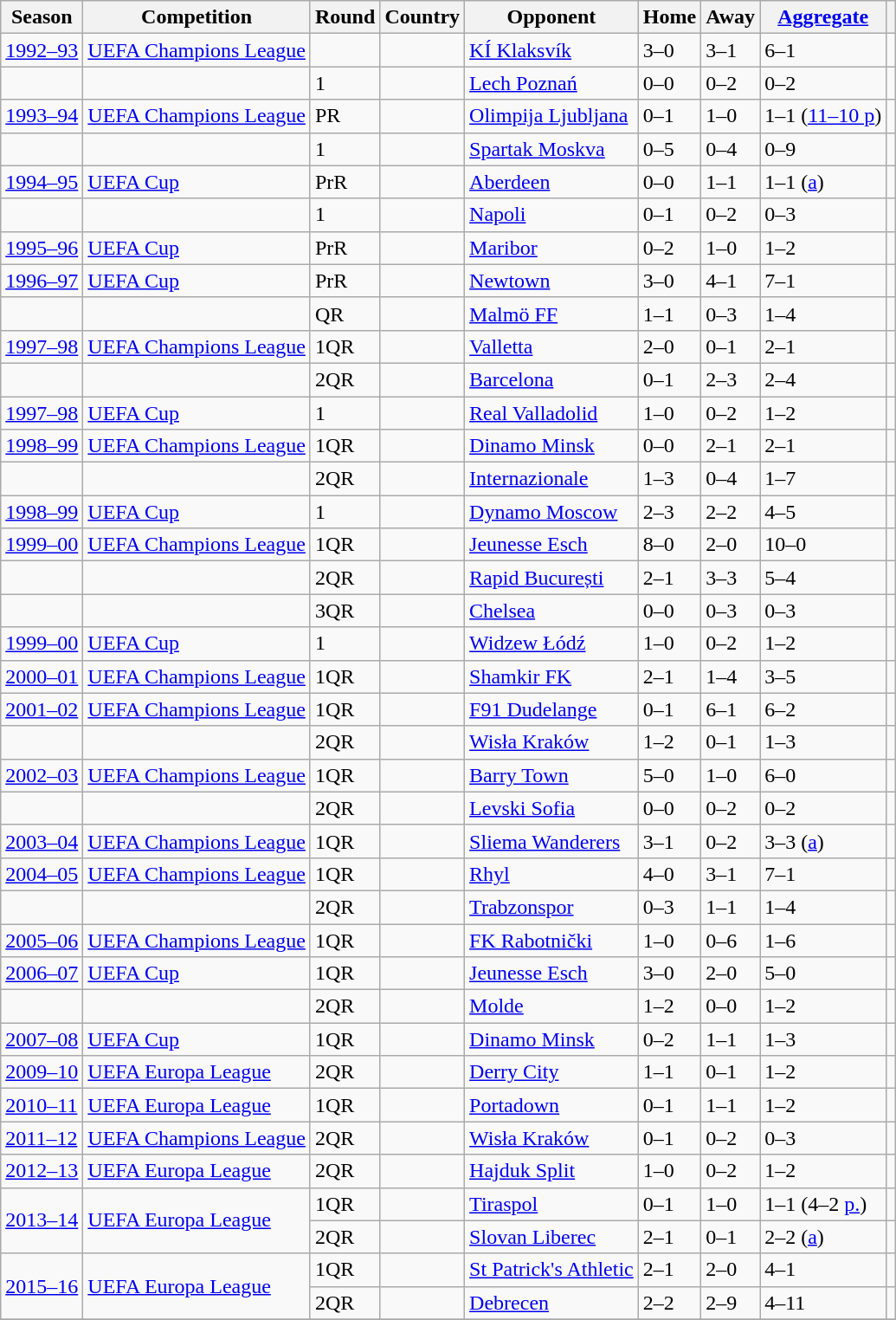<table class="wikitable">
<tr>
<th>Season</th>
<th>Competition</th>
<th>Round</th>
<th>Country</th>
<th>Opponent</th>
<th>Home</th>
<th>Away</th>
<th><a href='#'>Aggregate</a></th>
<th></th>
</tr>
<tr>
<td><a href='#'>1992–93</a></td>
<td><a href='#'>UEFA Champions League</a></td>
<td></td>
<td></td>
<td><a href='#'>KÍ Klaksvík</a></td>
<td>3–0</td>
<td>3–1</td>
<td>6–1</td>
<td></td>
</tr>
<tr>
<td></td>
<td></td>
<td>1</td>
<td></td>
<td><a href='#'>Lech Poznań</a></td>
<td>0–0</td>
<td>0–2</td>
<td>0–2</td>
<td></td>
</tr>
<tr>
<td><a href='#'>1993–94</a></td>
<td><a href='#'>UEFA Champions League</a></td>
<td>PR</td>
<td></td>
<td><a href='#'>Olimpija Ljubljana</a></td>
<td>0–1</td>
<td>1–0</td>
<td>1–1 (<a href='#'>11–10 p</a>)</td>
<td></td>
</tr>
<tr>
<td></td>
<td></td>
<td>1</td>
<td></td>
<td><a href='#'>Spartak Moskva</a></td>
<td>0–5</td>
<td>0–4</td>
<td>0–9</td>
<td></td>
</tr>
<tr>
<td><a href='#'>1994–95</a></td>
<td><a href='#'>UEFA Cup</a></td>
<td>PrR</td>
<td></td>
<td><a href='#'>Aberdeen</a></td>
<td>0–0</td>
<td>1–1</td>
<td>1–1 (<a href='#'>a</a>)</td>
<td></td>
</tr>
<tr>
<td></td>
<td></td>
<td>1</td>
<td></td>
<td><a href='#'>Napoli</a></td>
<td>0–1</td>
<td>0–2</td>
<td>0–3</td>
<td></td>
</tr>
<tr>
<td><a href='#'>1995–96</a></td>
<td><a href='#'>UEFA Cup</a></td>
<td>PrR</td>
<td></td>
<td><a href='#'>Maribor</a></td>
<td>0–2</td>
<td>1–0</td>
<td>1–2</td>
<td></td>
</tr>
<tr>
<td><a href='#'>1996–97</a></td>
<td><a href='#'>UEFA Cup</a></td>
<td>PrR</td>
<td></td>
<td><a href='#'>Newtown</a></td>
<td>3–0</td>
<td>4–1</td>
<td>7–1</td>
<td></td>
</tr>
<tr>
<td></td>
<td></td>
<td>QR</td>
<td></td>
<td><a href='#'>Malmö FF</a></td>
<td>1–1</td>
<td>0–3</td>
<td>1–4</td>
<td></td>
</tr>
<tr>
<td><a href='#'>1997–98</a></td>
<td><a href='#'>UEFA Champions League</a></td>
<td>1QR</td>
<td></td>
<td><a href='#'>Valletta</a></td>
<td>2–0</td>
<td>0–1</td>
<td>2–1</td>
<td></td>
</tr>
<tr>
<td></td>
<td></td>
<td>2QR</td>
<td></td>
<td><a href='#'>Barcelona</a></td>
<td>0–1</td>
<td>2–3</td>
<td>2–4</td>
<td></td>
</tr>
<tr>
<td><a href='#'>1997–98</a></td>
<td><a href='#'>UEFA Cup</a></td>
<td>1</td>
<td></td>
<td><a href='#'>Real Valladolid</a></td>
<td>1–0</td>
<td>0–2</td>
<td>1–2</td>
<td></td>
</tr>
<tr>
<td><a href='#'>1998–99</a></td>
<td><a href='#'>UEFA Champions League</a></td>
<td>1QR</td>
<td></td>
<td><a href='#'>Dinamo Minsk</a></td>
<td>0–0</td>
<td>2–1</td>
<td>2–1</td>
<td></td>
</tr>
<tr>
<td></td>
<td></td>
<td>2QR</td>
<td></td>
<td><a href='#'>Internazionale</a></td>
<td>1–3</td>
<td>0–4</td>
<td>1–7</td>
<td></td>
</tr>
<tr>
<td><a href='#'>1998–99</a></td>
<td><a href='#'>UEFA Cup</a></td>
<td>1</td>
<td></td>
<td><a href='#'>Dynamo Moscow</a></td>
<td>2–3</td>
<td>2–2</td>
<td>4–5</td>
<td></td>
</tr>
<tr>
<td><a href='#'>1999–00</a></td>
<td><a href='#'>UEFA Champions League</a></td>
<td>1QR</td>
<td></td>
<td><a href='#'>Jeunesse Esch</a></td>
<td>8–0</td>
<td>2–0</td>
<td>10–0</td>
<td></td>
</tr>
<tr>
<td></td>
<td></td>
<td>2QR</td>
<td></td>
<td><a href='#'>Rapid București</a></td>
<td>2–1</td>
<td>3–3</td>
<td>5–4</td>
<td></td>
</tr>
<tr>
<td></td>
<td></td>
<td>3QR</td>
<td></td>
<td><a href='#'>Chelsea</a></td>
<td>0–0</td>
<td>0–3</td>
<td>0–3</td>
<td></td>
</tr>
<tr>
<td><a href='#'>1999–00</a></td>
<td><a href='#'>UEFA Cup</a></td>
<td>1</td>
<td></td>
<td><a href='#'>Widzew Łódź</a></td>
<td>1–0</td>
<td>0–2</td>
<td>1–2</td>
<td></td>
</tr>
<tr>
<td><a href='#'>2000–01</a></td>
<td><a href='#'>UEFA Champions League</a></td>
<td>1QR</td>
<td></td>
<td><a href='#'>Shamkir FK</a></td>
<td>2–1</td>
<td>1–4</td>
<td>3–5</td>
<td></td>
</tr>
<tr>
<td><a href='#'>2001–02</a></td>
<td><a href='#'>UEFA Champions League</a></td>
<td>1QR</td>
<td></td>
<td><a href='#'>F91 Dudelange</a></td>
<td>0–1</td>
<td>6–1</td>
<td>6–2</td>
<td></td>
</tr>
<tr>
<td></td>
<td></td>
<td>2QR</td>
<td></td>
<td><a href='#'>Wisła Kraków</a></td>
<td>1–2</td>
<td>0–1</td>
<td>1–3</td>
<td></td>
</tr>
<tr>
<td><a href='#'>2002–03</a></td>
<td><a href='#'>UEFA Champions League</a></td>
<td>1QR</td>
<td></td>
<td><a href='#'>Barry Town</a></td>
<td>5–0</td>
<td>1–0</td>
<td>6–0</td>
<td></td>
</tr>
<tr>
<td></td>
<td></td>
<td>2QR</td>
<td></td>
<td><a href='#'>Levski Sofia</a></td>
<td>0–0</td>
<td>0–2</td>
<td>0–2</td>
<td></td>
</tr>
<tr>
<td><a href='#'>2003–04</a></td>
<td><a href='#'>UEFA Champions League</a></td>
<td>1QR</td>
<td></td>
<td><a href='#'>Sliema Wanderers</a></td>
<td>3–1</td>
<td>0–2</td>
<td>3–3 (<a href='#'>a</a>)</td>
<td></td>
</tr>
<tr>
<td><a href='#'>2004–05</a></td>
<td><a href='#'>UEFA Champions League</a></td>
<td>1QR</td>
<td></td>
<td><a href='#'>Rhyl</a></td>
<td>4–0</td>
<td>3–1</td>
<td>7–1</td>
<td></td>
</tr>
<tr>
<td></td>
<td></td>
<td>2QR</td>
<td></td>
<td><a href='#'>Trabzonspor</a></td>
<td>0–3</td>
<td>1–1</td>
<td>1–4</td>
<td></td>
</tr>
<tr>
<td><a href='#'>2005–06</a></td>
<td><a href='#'>UEFA Champions League</a></td>
<td>1QR</td>
<td></td>
<td><a href='#'>FK Rabotnički</a></td>
<td>1–0</td>
<td>0–6</td>
<td>1–6</td>
<td></td>
</tr>
<tr>
<td><a href='#'>2006–07</a></td>
<td><a href='#'>UEFA Cup</a></td>
<td>1QR</td>
<td></td>
<td><a href='#'>Jeunesse Esch</a></td>
<td>3–0</td>
<td>2–0</td>
<td>5–0</td>
<td></td>
</tr>
<tr>
<td></td>
<td></td>
<td>2QR</td>
<td></td>
<td><a href='#'>Molde</a></td>
<td>1–2</td>
<td>0–0</td>
<td>1–2</td>
<td></td>
</tr>
<tr>
<td><a href='#'>2007–08</a></td>
<td><a href='#'>UEFA Cup</a></td>
<td>1QR</td>
<td></td>
<td><a href='#'>Dinamo Minsk</a></td>
<td>0–2</td>
<td>1–1</td>
<td>1–3</td>
<td></td>
</tr>
<tr>
<td><a href='#'>2009–10</a></td>
<td><a href='#'>UEFA Europa League</a></td>
<td>2QR</td>
<td></td>
<td><a href='#'>Derry City</a></td>
<td>1–1</td>
<td>0–1</td>
<td>1–2</td>
<td></td>
</tr>
<tr>
<td><a href='#'>2010–11</a></td>
<td><a href='#'>UEFA Europa League</a></td>
<td>1QR</td>
<td></td>
<td><a href='#'>Portadown</a></td>
<td>0–1</td>
<td>1–1</td>
<td>1–2</td>
<td></td>
</tr>
<tr>
<td><a href='#'>2011–12</a></td>
<td><a href='#'>UEFA Champions League</a></td>
<td>2QR</td>
<td></td>
<td><a href='#'>Wisła Kraków</a></td>
<td>0–1</td>
<td>0–2</td>
<td>0–3</td>
<td></td>
</tr>
<tr>
<td><a href='#'>2012–13</a></td>
<td><a href='#'>UEFA Europa League</a></td>
<td>2QR</td>
<td></td>
<td><a href='#'>Hajduk Split</a></td>
<td>1–0</td>
<td>0–2</td>
<td>1–2</td>
<td></td>
</tr>
<tr>
<td rowspan=2><a href='#'>2013–14</a></td>
<td rowspan=2><a href='#'>UEFA Europa League</a></td>
<td>1QR</td>
<td></td>
<td><a href='#'>Tiraspol</a></td>
<td>0–1</td>
<td>1–0</td>
<td>1–1 (4–2 <a href='#'>p.</a>)</td>
<td></td>
</tr>
<tr>
<td>2QR</td>
<td></td>
<td><a href='#'>Slovan Liberec</a></td>
<td>2–1</td>
<td>0–1</td>
<td>2–2 (<a href='#'>a</a>)</td>
<td></td>
</tr>
<tr>
<td rowspan=2><a href='#'>2015–16</a></td>
<td rowspan=2><a href='#'>UEFA Europa League</a></td>
<td>1QR</td>
<td></td>
<td><a href='#'>St Patrick's Athletic</a></td>
<td>2–1</td>
<td>2–0</td>
<td>4–1</td>
<td></td>
</tr>
<tr>
<td>2QR</td>
<td></td>
<td><a href='#'>Debrecen</a></td>
<td>2–2</td>
<td>2–9</td>
<td>4–11</td>
<td></td>
</tr>
<tr>
</tr>
</table>
